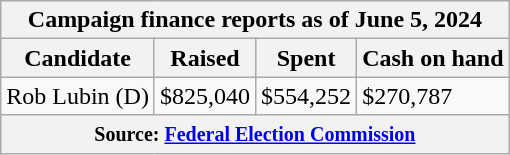<table class="wikitable sortable">
<tr>
<th colspan=4>Campaign finance reports as of June 5, 2024</th>
</tr>
<tr style="text-align:center;">
<th>Candidate</th>
<th>Raised</th>
<th>Spent</th>
<th>Cash on hand</th>
</tr>
<tr>
<td>Rob Lubin (D)</td>
<td>$825,040</td>
<td>$554,252</td>
<td>$270,787</td>
</tr>
<tr>
<th colspan="4"><small>Source: <a href='#'>Federal Election Commission</a></small></th>
</tr>
</table>
